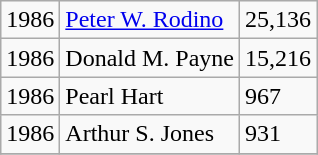<table class="wikitable">
<tr>
<td>1986</td>
<td><a href='#'>Peter W. Rodino</a></td>
<td>25,136</td>
</tr>
<tr>
<td>1986</td>
<td>Donald M. Payne</td>
<td>15,216</td>
</tr>
<tr>
<td>1986</td>
<td>Pearl Hart</td>
<td>967</td>
</tr>
<tr>
<td>1986</td>
<td>Arthur S. Jones</td>
<td>931</td>
</tr>
<tr>
</tr>
</table>
